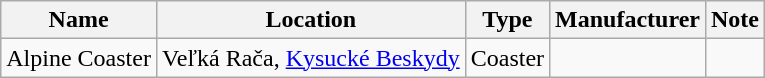<table class="wikitable sortable">
<tr>
<th>Name</th>
<th>Location</th>
<th>Type</th>
<th>Manufacturer</th>
<th>Note</th>
</tr>
<tr>
<td>Alpine Coaster</td>
<td>Veľká Rača, <a href='#'>Kysucké Beskydy</a></td>
<td>Coaster</td>
<td></td>
<td></td>
</tr>
</table>
